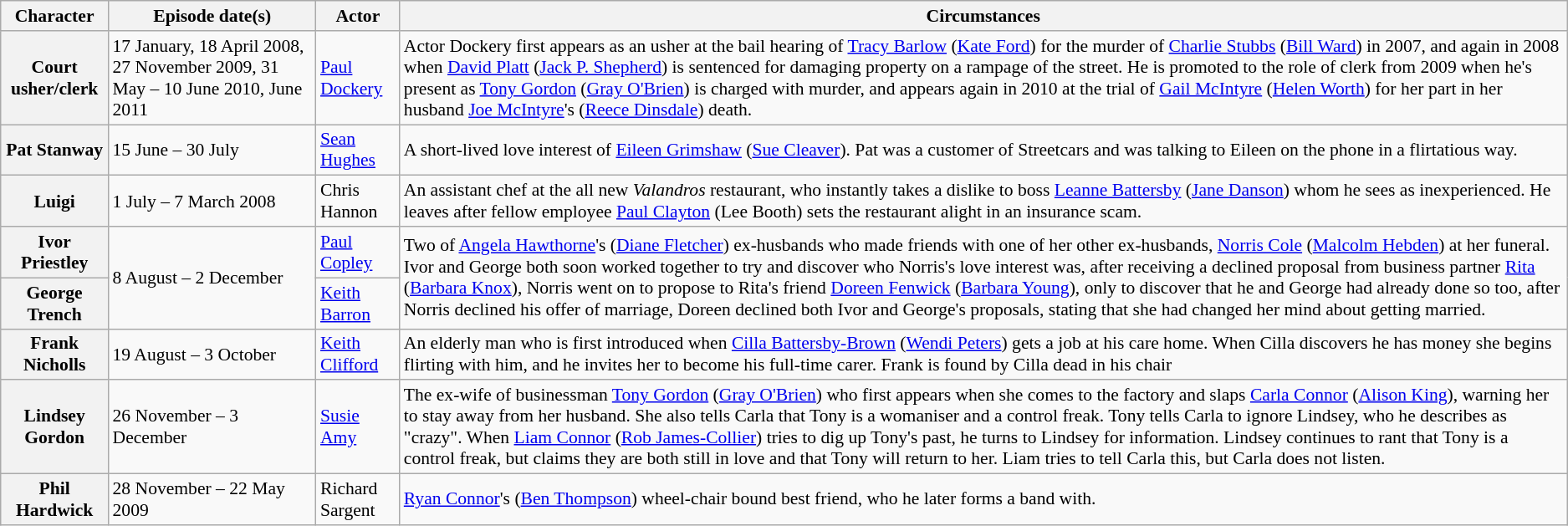<table class="wikitable plainrowheaders" style="font-size:90%">
<tr>
<th scope="col">Character</th>
<th scope="col">Episode date(s)</th>
<th scope="col">Actor</th>
<th scope="col">Circumstances</th>
</tr>
<tr>
<th scope="row">Court usher/clerk</th>
<td>17 January, 18 April 2008, 27 November 2009, 31 May – 10 June 2010, June 2011</td>
<td><a href='#'>Paul Dockery</a></td>
<td>Actor Dockery first appears as an usher at the bail hearing of <a href='#'>Tracy Barlow</a> (<a href='#'>Kate Ford</a>) for the murder of <a href='#'>Charlie Stubbs</a> (<a href='#'>Bill Ward</a>) in 2007, and again in 2008 when <a href='#'>David Platt</a> (<a href='#'>Jack P. Shepherd</a>) is sentenced for damaging property on a rampage of the street. He is promoted to the role of clerk from 2009 when he's present as <a href='#'>Tony Gordon</a> (<a href='#'>Gray O'Brien</a>) is charged with murder, and appears again in 2010 at the trial of <a href='#'>Gail McIntyre</a> (<a href='#'>Helen Worth</a>) for her part in her husband <a href='#'>Joe McIntyre</a>'s (<a href='#'>Reece Dinsdale</a>) death.</td>
</tr>
<tr>
<th scope="row">Pat Stanway</th>
<td>15 June – 30 July</td>
<td><a href='#'>Sean Hughes</a></td>
<td>A short-lived love interest of <a href='#'>Eileen Grimshaw</a> (<a href='#'>Sue Cleaver</a>). Pat was a customer of Streetcars and was talking to Eileen on the phone in a flirtatious way.</td>
</tr>
<tr>
<th scope="row">Luigi</th>
<td>1 July – 7 March 2008</td>
<td>Chris Hannon</td>
<td>An assistant chef at the all new <em>Valandros</em> restaurant, who instantly takes a dislike to boss <a href='#'>Leanne Battersby</a> (<a href='#'>Jane Danson</a>) whom he sees as inexperienced. He leaves after fellow employee <a href='#'>Paul Clayton</a> (Lee Booth) sets the restaurant alight in an insurance scam.</td>
</tr>
<tr>
<th scope="row">Ivor Priestley</th>
<td rowspan="2">8 August – 2 December</td>
<td><a href='#'>Paul Copley</a></td>
<td rowspan="2">Two of <a href='#'>Angela Hawthorne</a>'s (<a href='#'>Diane Fletcher</a>) ex-husbands who made friends with one of her other ex-husbands, <a href='#'>Norris Cole</a> (<a href='#'>Malcolm Hebden</a>) at her funeral. Ivor and George both soon worked together to try and discover who Norris's love interest was, after receiving a declined proposal from business partner <a href='#'>Rita</a> (<a href='#'>Barbara Knox</a>), Norris went on to propose to Rita's friend <a href='#'>Doreen Fenwick</a> (<a href='#'>Barbara Young</a>), only to discover that he and George had already done so too, after Norris declined his offer of marriage, Doreen declined both Ivor and George's proposals, stating that she had changed her mind about getting married.</td>
</tr>
<tr>
<th scope="row">George Trench</th>
<td><a href='#'>Keith Barron</a></td>
</tr>
<tr>
<th scope="row">Frank Nicholls</th>
<td>19 August – 3 October</td>
<td><a href='#'>Keith Clifford</a></td>
<td>An elderly man who is first introduced when <a href='#'>Cilla Battersby-Brown</a> (<a href='#'>Wendi Peters</a>) gets a job at his care home. When Cilla discovers he has money she begins flirting with him, and he invites her to become his full-time carer. Frank is found by Cilla dead in his chair</td>
</tr>
<tr>
<th scope="row">Lindsey Gordon</th>
<td>26 November – 3 December</td>
<td><a href='#'>Susie Amy</a></td>
<td>The ex-wife of businessman <a href='#'>Tony Gordon</a> (<a href='#'>Gray O'Brien</a>) who first appears when she comes to the factory and slaps <a href='#'>Carla Connor</a> (<a href='#'>Alison King</a>), warning her to stay away from her husband. She also tells Carla that Tony is a womaniser and a control freak. Tony tells Carla to ignore Lindsey, who he describes as "crazy". When <a href='#'>Liam Connor</a> (<a href='#'>Rob James-Collier</a>) tries to dig up Tony's past, he turns to Lindsey for information. Lindsey continues to rant that Tony is a control freak, but claims they are both still in love and that Tony will return to her. Liam tries to tell Carla this, but Carla does not listen.</td>
</tr>
<tr>
<th scope="row">Phil Hardwick</th>
<td>28 November – 22 May 2009</td>
<td>Richard Sargent</td>
<td><a href='#'>Ryan Connor</a>'s (<a href='#'>Ben Thompson</a>) wheel-chair bound best friend, who he later forms a band with.</td>
</tr>
</table>
